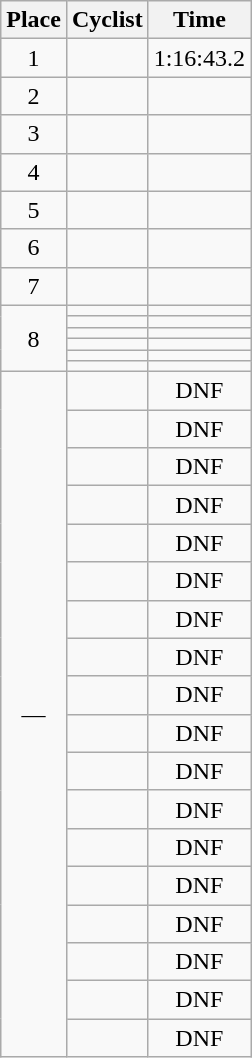<table class=wikitable style="text-align:center">
<tr>
<th>Place</th>
<th>Cyclist</th>
<th>Time</th>
</tr>
<tr>
<td>1</td>
<td align=left></td>
<td>1:16:43.2</td>
</tr>
<tr>
<td>2</td>
<td align=left></td>
<td></td>
</tr>
<tr>
<td>3</td>
<td align=left></td>
<td></td>
</tr>
<tr>
<td>4</td>
<td align=left></td>
<td></td>
</tr>
<tr>
<td>5</td>
<td align=left></td>
<td></td>
</tr>
<tr>
<td>6</td>
<td align=left></td>
<td></td>
</tr>
<tr>
<td>7</td>
<td align=left></td>
<td></td>
</tr>
<tr>
<td rowspan=6>8</td>
<td align=left></td>
<td></td>
</tr>
<tr>
<td align=left></td>
<td></td>
</tr>
<tr>
<td align=left></td>
<td></td>
</tr>
<tr>
<td align=left></td>
<td></td>
</tr>
<tr>
<td align=left></td>
<td></td>
</tr>
<tr>
<td align=left></td>
<td></td>
</tr>
<tr>
<td rowspan=18>—</td>
<td align=left></td>
<td>DNF</td>
</tr>
<tr>
<td align=left></td>
<td>DNF</td>
</tr>
<tr>
<td align=left></td>
<td>DNF</td>
</tr>
<tr>
<td align=left></td>
<td>DNF</td>
</tr>
<tr>
<td align=left></td>
<td>DNF</td>
</tr>
<tr>
<td align=left></td>
<td>DNF</td>
</tr>
<tr>
<td align=left></td>
<td>DNF</td>
</tr>
<tr>
<td align=left></td>
<td>DNF</td>
</tr>
<tr>
<td align=left></td>
<td>DNF</td>
</tr>
<tr>
<td align=left></td>
<td>DNF</td>
</tr>
<tr>
<td align=left></td>
<td>DNF</td>
</tr>
<tr>
<td align=left></td>
<td>DNF</td>
</tr>
<tr>
<td align=left></td>
<td>DNF</td>
</tr>
<tr>
<td align=left></td>
<td>DNF</td>
</tr>
<tr>
<td align=left></td>
<td>DNF</td>
</tr>
<tr>
<td align=left></td>
<td>DNF</td>
</tr>
<tr>
<td align=left></td>
<td>DNF</td>
</tr>
<tr>
<td align=left></td>
<td>DNF</td>
</tr>
</table>
